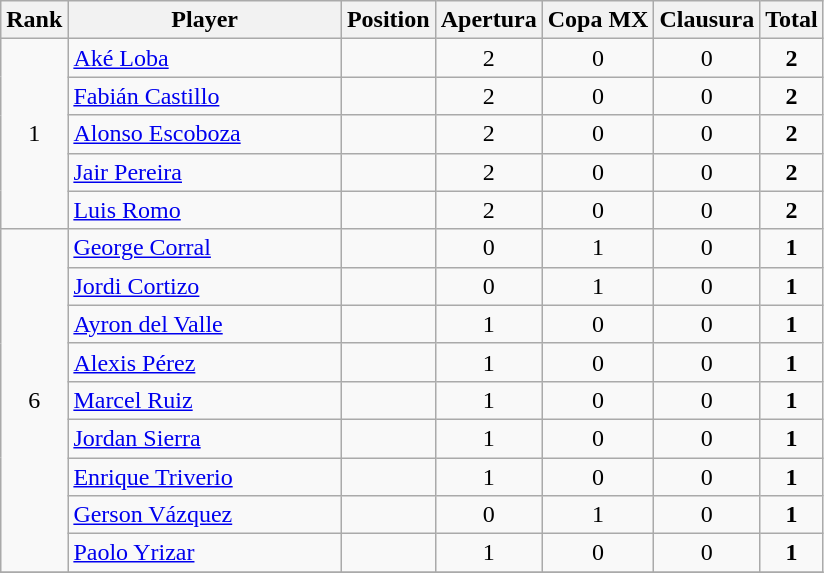<table class="wikitable">
<tr>
<th>Rank</th>
<th style="width:175px;">Player</th>
<th>Position</th>
<th>Apertura</th>
<th>Copa MX</th>
<th>Clausura</th>
<th>Total</th>
</tr>
<tr>
<td align=center rowspan=5>1</td>
<td> <a href='#'>Aké Loba</a></td>
<td align=center></td>
<td align=center>2</td>
<td align=center>0</td>
<td align=center>0</td>
<td align=center><strong>2</strong></td>
</tr>
<tr>
<td> <a href='#'>Fabián Castillo</a></td>
<td align=center></td>
<td align=center>2</td>
<td align=center>0</td>
<td align=center>0</td>
<td align=center><strong>2</strong></td>
</tr>
<tr>
<td> <a href='#'>Alonso Escoboza</a></td>
<td align=center></td>
<td align=center>2</td>
<td align=center>0</td>
<td align=center>0</td>
<td align=center><strong>2</strong></td>
</tr>
<tr>
<td> <a href='#'>Jair Pereira</a></td>
<td align=center></td>
<td align=center>2</td>
<td align=center>0</td>
<td align=center>0</td>
<td align=center><strong>2</strong></td>
</tr>
<tr>
<td> <a href='#'>Luis Romo</a></td>
<td align=center></td>
<td align=center>2</td>
<td align=center>0</td>
<td align=center>0</td>
<td align=center><strong>2</strong></td>
</tr>
<tr>
<td align=center rowspan=9>6</td>
<td> <a href='#'>George Corral</a></td>
<td align=center></td>
<td align=center>0</td>
<td align=center>1</td>
<td align=center>0</td>
<td align=center><strong>1</strong></td>
</tr>
<tr>
<td> <a href='#'>Jordi Cortizo</a></td>
<td align=center></td>
<td align=center>0</td>
<td align=center>1</td>
<td align=center>0</td>
<td align=center><strong>1</strong></td>
</tr>
<tr>
<td> <a href='#'>Ayron del Valle</a></td>
<td align=center></td>
<td align=center>1</td>
<td align=center>0</td>
<td align=center>0</td>
<td align=center><strong>1</strong></td>
</tr>
<tr>
<td> <a href='#'>Alexis Pérez</a></td>
<td align=center></td>
<td align=center>1</td>
<td align=center>0</td>
<td align=center>0</td>
<td align=center><strong>1</strong></td>
</tr>
<tr>
<td> <a href='#'>Marcel Ruiz</a></td>
<td align=center></td>
<td align=center>1</td>
<td align=center>0</td>
<td align=center>0</td>
<td align=center><strong>1</strong></td>
</tr>
<tr>
<td> <a href='#'>Jordan Sierra</a></td>
<td align=center></td>
<td align=center>1</td>
<td align=center>0</td>
<td align=center>0</td>
<td align=center><strong>1</strong></td>
</tr>
<tr>
<td> <a href='#'>Enrique Triverio</a></td>
<td align=center></td>
<td align=center>1</td>
<td align=center>0</td>
<td align=center>0</td>
<td align=center><strong>1</strong></td>
</tr>
<tr>
<td> <a href='#'>Gerson Vázquez</a></td>
<td align=center></td>
<td align=center>0</td>
<td align=center>1</td>
<td align=center>0</td>
<td align=center><strong>1</strong></td>
</tr>
<tr>
<td> <a href='#'>Paolo Yrizar</a></td>
<td align=center></td>
<td align=center>1</td>
<td align=center>0</td>
<td align=center>0</td>
<td align=center><strong>1</strong></td>
</tr>
<tr>
</tr>
</table>
